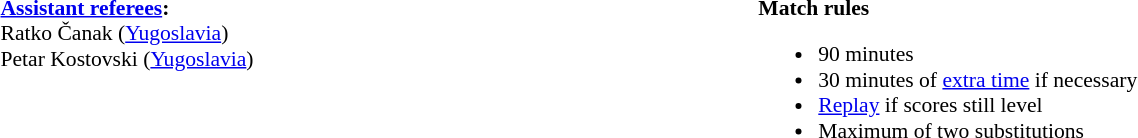<table style="width:100%; font-size:90%">
<tr>
<td style="vertical-align:top"><br><strong><a href='#'>Assistant referees</a>:</strong>
<br>Ratko Čanak (<a href='#'>Yugoslavia</a>)
<br>Petar Kostovski (<a href='#'>Yugoslavia</a>)</td>
<td style="width:60%"><br><strong>Match rules</strong><ul><li>90 minutes</li><li>30 minutes of <a href='#'>extra time</a> if necessary</li><li><a href='#'>Replay</a> if scores still level</li><li>Maximum of two substitutions</li></ul></td>
</tr>
</table>
